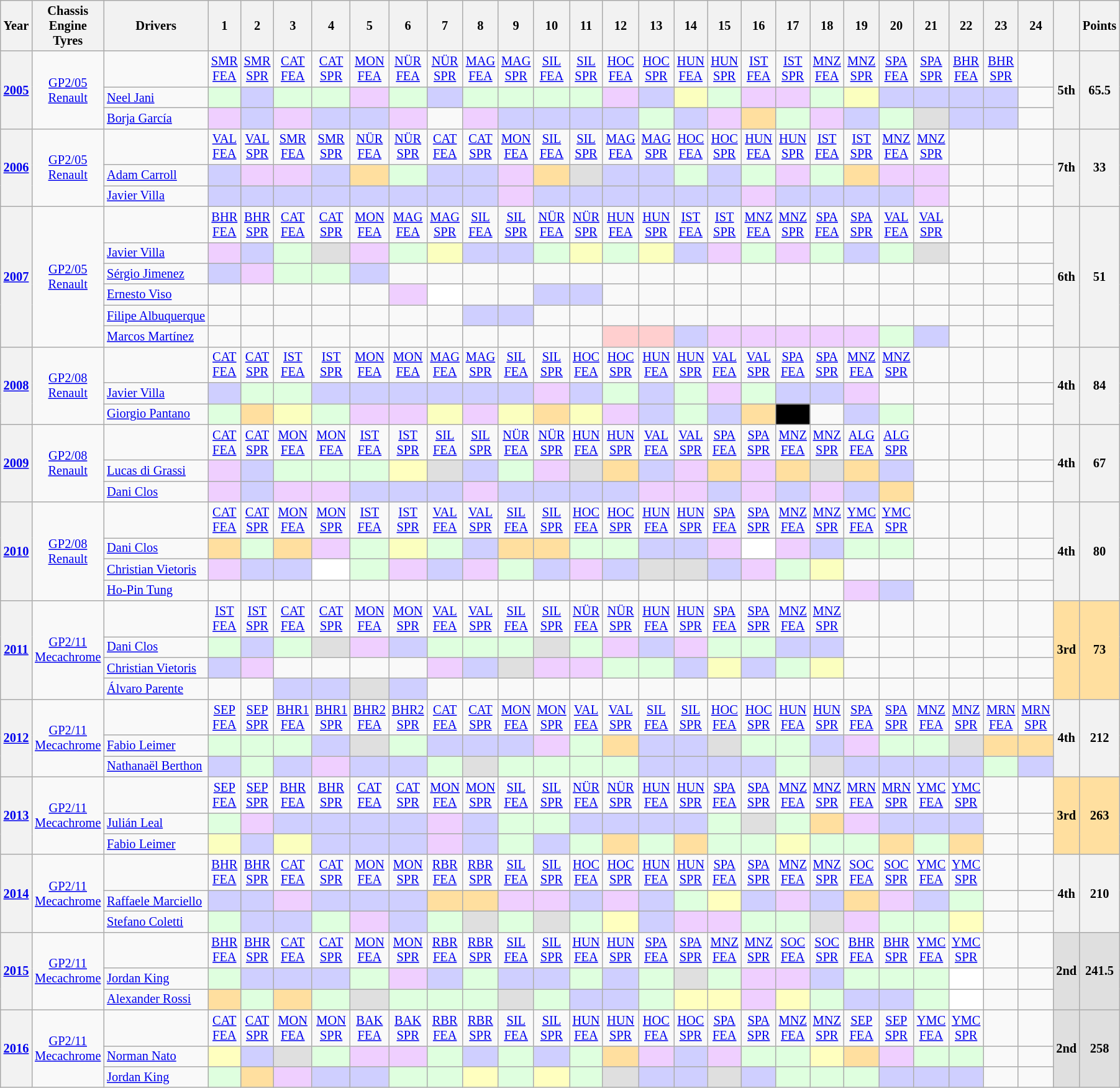<table class="wikitable" style="text-align:center; font-size:85%;">
<tr>
<th>Year</th>
<th>Chassis<br>Engine<br>Tyres</th>
<th>Drivers</th>
<th>1</th>
<th>2</th>
<th>3</th>
<th>4</th>
<th>5</th>
<th>6</th>
<th>7</th>
<th>8</th>
<th>9</th>
<th>10</th>
<th>11</th>
<th>12</th>
<th>13</th>
<th>14</th>
<th>15</th>
<th>16</th>
<th>17</th>
<th>18</th>
<th>19</th>
<th>20</th>
<th>21</th>
<th>22</th>
<th>23</th>
<th>24</th>
<th></th>
<th>Points</th>
</tr>
<tr>
<th rowspan=3><a href='#'>2005</a></th>
<td rowspan=3><a href='#'>GP2/05</a><br><a href='#'>Renault</a><br></td>
<td></td>
<td><a href='#'>SMR<br>FEA</a></td>
<td><a href='#'>SMR<br>SPR</a></td>
<td><a href='#'>CAT<br>FEA</a></td>
<td><a href='#'>CAT<br>SPR</a></td>
<td><a href='#'>MON<br>FEA</a></td>
<td><a href='#'>NÜR<br>FEA</a></td>
<td><a href='#'>NÜR<br>SPR</a></td>
<td><a href='#'>MAG<br>FEA</a></td>
<td><a href='#'>MAG<br>SPR</a></td>
<td><a href='#'>SIL<br>FEA</a></td>
<td><a href='#'>SIL<br>SPR</a></td>
<td><a href='#'>HOC<br>FEA</a></td>
<td><a href='#'>HOC<br>SPR</a></td>
<td><a href='#'>HUN<br>FEA</a></td>
<td><a href='#'>HUN<br>SPR</a></td>
<td><a href='#'>IST<br>FEA</a></td>
<td><a href='#'>IST<br>SPR</a></td>
<td><a href='#'>MNZ<br>FEA</a></td>
<td><a href='#'>MNZ<br>SPR</a></td>
<td><a href='#'>SPA<br>FEA</a></td>
<td><a href='#'>SPA<br>SPR</a></td>
<td><a href='#'>BHR<br>FEA</a></td>
<td><a href='#'>BHR<br>SPR</a></td>
<td></td>
<th rowspan=3>5th</th>
<th rowspan=3>65.5</th>
</tr>
<tr>
<td align=left> <a href='#'>Neel Jani</a></td>
<td style="background:#DFFFDF;"></td>
<td style="background:#CFCFFF;"></td>
<td style="background:#DFFFDF;"></td>
<td style="background:#DFFFDF;"></td>
<td style="background:#EFCFFF;"></td>
<td style="background:#DFFFDF;"></td>
<td style="background:#CFCFFF;"></td>
<td style="background:#DFFFDF;"></td>
<td style="background:#DFFFDF;"></td>
<td style="background:#DFFFDF;"></td>
<td style="background:#DFFFDF;"></td>
<td style="background:#EFCFFF;"></td>
<td style="background:#CFCFFF;"></td>
<td style="background:#FBFFBF;"></td>
<td style="background:#DFFFDF;"></td>
<td style="background:#EFCFFF;"></td>
<td style="background:#EFCFFF;"></td>
<td style="background:#DFFFDF;"></td>
<td style="background:#FBFFBF;"></td>
<td style="background:#CFCFFF;"></td>
<td style="background:#CFCFFF;"></td>
<td style="background:#CFCFFF;"></td>
<td style="background:#CFCFFF;"></td>
<td></td>
</tr>
<tr>
<td align=left> <a href='#'>Borja García</a></td>
<td style="background:#EFCFFF;"></td>
<td style="background:#CFCFFF;"></td>
<td style="background:#EFCFFF;"></td>
<td style="background:#CFCFFF;"></td>
<td style="background:#CFCFFF;"></td>
<td style="background:#EFCFFF;"></td>
<td></td>
<td style="background:#EFCFFF;"></td>
<td style="background:#CFCFFF;"></td>
<td style="background:#CFCFFF;"></td>
<td style="background:#CFCFFF;"></td>
<td style="background:#CFCFFF;"></td>
<td style="background:#DFFFDF;"></td>
<td style="background:#CFCFFF;"></td>
<td style="background:#EFCFFF;"></td>
<td style="background:#FFDF9F;"></td>
<td style="background:#DFFFDF;"></td>
<td style="background:#EFCFFF;"></td>
<td style="background:#CFCFFF;"></td>
<td style="background:#DFFFDF;"></td>
<td style="background:#DFDFDF;"></td>
<td style="background:#CFCFFF;"></td>
<td style="background:#CFCFFF;"></td>
<td></td>
</tr>
<tr>
<th rowspan=3><a href='#'>2006</a></th>
<td rowspan=3><a href='#'>GP2/05</a><br><a href='#'>Renault</a><br></td>
<td></td>
<td><a href='#'>VAL<br>FEA</a></td>
<td><a href='#'>VAL<br>SPR</a></td>
<td><a href='#'>SMR<br>FEA</a></td>
<td><a href='#'>SMR<br>SPR</a></td>
<td><a href='#'>NÜR<br>FEA</a></td>
<td><a href='#'>NÜR<br>SPR</a></td>
<td><a href='#'>CAT<br>FEA</a></td>
<td><a href='#'>CAT<br>SPR</a></td>
<td><a href='#'>MON<br>FEA</a></td>
<td><a href='#'>SIL<br>FEA</a></td>
<td><a href='#'>SIL<br>SPR</a></td>
<td><a href='#'>MAG<br>FEA</a></td>
<td><a href='#'>MAG<br>SPR</a></td>
<td><a href='#'>HOC<br>FEA</a></td>
<td><a href='#'>HOC<br>SPR</a></td>
<td><a href='#'>HUN<br>FEA</a></td>
<td><a href='#'>HUN<br>SPR</a></td>
<td><a href='#'>IST<br>FEA</a></td>
<td><a href='#'>IST<br>SPR</a></td>
<td><a href='#'>MNZ<br>FEA</a></td>
<td><a href='#'>MNZ<br>SPR</a></td>
<td></td>
<td></td>
<td></td>
<th rowspan=3>7th</th>
<th rowspan=3>33</th>
</tr>
<tr>
<td align=left> <a href='#'>Adam Carroll</a></td>
<td style="background:#cfcfff;"></td>
<td style="background:#efcfff;"></td>
<td style="background:#efcfff;"></td>
<td style="background:#cfcfff;"></td>
<td style="background:#ffdf9f;"></td>
<td style="background:#dfffdf;"></td>
<td style="background:#cfcfff;"></td>
<td style="background:#cfcfff;"></td>
<td style="background:#efcfff;"></td>
<td style="background:#ffdf9f;"></td>
<td style="background:#dfdfdf;"></td>
<td style="background:#cfcfff;"></td>
<td style="background:#cfcfff;"></td>
<td style="background:#dfffdf;"></td>
<td style="background:#cfcfff;"></td>
<td style="background:#dfffdf;"></td>
<td style="background:#efcfff;"></td>
<td style="background:#dfffdf;"></td>
<td style="background:#ffdf9f;"></td>
<td style="background:#efcfff;"></td>
<td style="background:#efcfff;"></td>
<td></td>
<td></td>
<td></td>
</tr>
<tr>
<td align=left> <a href='#'>Javier Villa</a></td>
<td style="background:#CFCFFF;"></td>
<td style="background:#CFCFFF;"></td>
<td style="background:#CFCFFF;"></td>
<td style="background:#CFCFFF;"></td>
<td style="background:#CFCFFF;"></td>
<td style="background:#CFCFFF;"></td>
<td style="background:#CFCFFF;"></td>
<td style="background:#CFCFFF;"></td>
<td style="background:#EFCFFF;"></td>
<td style="background:#CFCFFF;"></td>
<td style="background:#CFCFFF;"></td>
<td style="background:#CFCFFF;"></td>
<td style="background:#CFCFFF;"></td>
<td style="background:#CFCFFF;"></td>
<td style="background:#CFCFFF;"></td>
<td style="background:#EFCFFF;"></td>
<td style="background:#CFCFFF;"></td>
<td style="background:#CFCFFF;"></td>
<td style="background:#CFCFFF;"></td>
<td style="background:#CFCFFF;"></td>
<td style="background:#EFCFFF;"></td>
<td></td>
<td></td>
<td></td>
</tr>
<tr>
<th rowspan=6><a href='#'>2007</a></th>
<td rowspan=6><a href='#'>GP2/05</a><br><a href='#'>Renault</a><br></td>
<td></td>
<td><a href='#'>BHR<br>FEA</a></td>
<td><a href='#'>BHR<br>SPR</a></td>
<td><a href='#'>CAT<br>FEA</a></td>
<td><a href='#'>CAT<br>SPR</a></td>
<td><a href='#'>MON<br>FEA</a></td>
<td><a href='#'>MAG<br>FEA</a></td>
<td><a href='#'>MAG<br>SPR</a></td>
<td><a href='#'>SIL<br>FEA</a></td>
<td><a href='#'>SIL<br>SPR</a></td>
<td><a href='#'>NÜR<br>FEA</a></td>
<td><a href='#'>NÜR<br>SPR</a></td>
<td><a href='#'>HUN<br>FEA</a></td>
<td><a href='#'>HUN<br>SPR</a></td>
<td><a href='#'>IST<br>FEA</a></td>
<td><a href='#'>IST<br>SPR</a></td>
<td><a href='#'>MNZ<br>FEA</a></td>
<td><a href='#'>MNZ<br>SPR</a></td>
<td><a href='#'>SPA<br>FEA</a></td>
<td><a href='#'>SPA<br>SPR</a></td>
<td><a href='#'>VAL<br>FEA</a></td>
<td><a href='#'>VAL<br>SPR</a></td>
<td></td>
<td></td>
<td></td>
<th rowspan=6>6th</th>
<th rowspan=6>51</th>
</tr>
<tr>
<td align=left> <a href='#'>Javier Villa</a></td>
<td style="background:#EFCFFF;"></td>
<td style="background:#CFCFFF;"></td>
<td style="background:#DFFFDF;"></td>
<td style="background:#DFDFDF;"></td>
<td style="background:#EFCFFF;"></td>
<td style="background:#DFFFDF;"></td>
<td style="background:#FBFFBF;"></td>
<td style="background:#CFCFFF;"></td>
<td style="background:#CFCFFF;"></td>
<td style="background:#DFFFDF;"></td>
<td style="background:#FBFFBF;"></td>
<td style="background:#DFFFDF;"></td>
<td style="background:#FBFFBF;"></td>
<td style="background:#CFCFFF;"></td>
<td style="background:#EFCFFF;"></td>
<td style="background:#DFFFDF;"></td>
<td style="background:#EFCFFF;"></td>
<td style="background:#DFFFDF;"></td>
<td style="background:#CFCFFF;"></td>
<td style="background:#DFFFDF;"></td>
<td style="background:#DFDFDF;"></td>
<td></td>
<td></td>
<td></td>
</tr>
<tr>
<td align=left> <a href='#'>Sérgio Jimenez</a></td>
<td style="background:#CFCFFF;"></td>
<td style="background:#EFCFFF;"></td>
<td style="background:#DFFFDF;"></td>
<td style="background:#DFFFDF;"></td>
<td style="background:#CFCFFF;"></td>
<td></td>
<td></td>
<td></td>
<td></td>
<td></td>
<td></td>
<td></td>
<td></td>
<td></td>
<td></td>
<td></td>
<td></td>
<td></td>
<td></td>
<td></td>
<td></td>
<td></td>
<td></td>
<td></td>
</tr>
<tr>
<td align=left> <a href='#'>Ernesto Viso</a></td>
<td></td>
<td></td>
<td></td>
<td></td>
<td></td>
<td style="background:#EFCFFF;"></td>
<td style="background:#FFFFFF;"></td>
<td></td>
<td></td>
<td style="background:#CFCFFF;"></td>
<td style="background:#CFCFFF;"></td>
<td></td>
<td></td>
<td></td>
<td></td>
<td></td>
<td></td>
<td></td>
<td></td>
<td></td>
<td></td>
<td></td>
<td></td>
<td></td>
</tr>
<tr>
<td align=left> <a href='#'>Filipe Albuquerque</a></td>
<td></td>
<td></td>
<td></td>
<td></td>
<td></td>
<td></td>
<td></td>
<td style="background:#CFCFFF;"></td>
<td style="background:#CFCFFF;"></td>
<td></td>
<td></td>
<td></td>
<td></td>
<td></td>
<td></td>
<td></td>
<td></td>
<td></td>
<td></td>
<td></td>
<td></td>
<td></td>
<td></td>
<td></td>
</tr>
<tr>
<td align=left> <a href='#'>Marcos Martínez</a></td>
<td></td>
<td></td>
<td></td>
<td></td>
<td></td>
<td></td>
<td></td>
<td></td>
<td></td>
<td></td>
<td></td>
<td style="background:#FFCFCF;"></td>
<td style="background:#FFCFCF;"></td>
<td style="background:#CFCFFF;"></td>
<td style="background:#EFCFFF;"></td>
<td style="background:#EFCFFF;"></td>
<td style="background:#EFCFFF;"></td>
<td style="background:#EFCFFF;"></td>
<td style="background:#EFCFFF;"></td>
<td style="background:#DFFFDF;"></td>
<td style="background:#CFCFFF;"></td>
<td></td>
<td></td>
<td></td>
</tr>
<tr>
<th rowspan=3><a href='#'>2008</a></th>
<td rowspan=3><a href='#'>GP2/08</a><br><a href='#'>Renault</a><br></td>
<td></td>
<td><a href='#'>CAT<br>FEA</a></td>
<td><a href='#'>CAT<br>SPR</a></td>
<td><a href='#'>IST<br>FEA</a></td>
<td><a href='#'>IST<br>SPR</a></td>
<td><a href='#'>MON<br>FEA</a></td>
<td><a href='#'>MON<br>FEA</a></td>
<td><a href='#'>MAG<br>FEA</a></td>
<td><a href='#'>MAG<br>SPR</a></td>
<td><a href='#'>SIL<br>FEA</a></td>
<td><a href='#'>SIL<br>SPR</a></td>
<td><a href='#'>HOC<br>FEA</a></td>
<td><a href='#'>HOC<br>SPR</a></td>
<td><a href='#'>HUN<br>FEA</a></td>
<td><a href='#'>HUN<br>SPR</a></td>
<td><a href='#'>VAL<br>FEA</a></td>
<td><a href='#'>VAL<br>SPR</a></td>
<td><a href='#'>SPA<br>FEA</a></td>
<td><a href='#'>SPA<br>SPR</a></td>
<td><a href='#'>MNZ<br>FEA</a></td>
<td><a href='#'>MNZ<br>SPR</a></td>
<td></td>
<td></td>
<td></td>
<td></td>
<th rowspan=3>4th</th>
<th rowspan=3>84</th>
</tr>
<tr>
<td align=left> <a href='#'>Javier Villa</a></td>
<td style="background:#CFCFFF;"></td>
<td style="background:#DFFFDF;"></td>
<td style="background:#DFFFDF;"></td>
<td style="background:#CFCFFF;"></td>
<td style="background:#CFCFFF;"></td>
<td style="background:#CFCFFF;"></td>
<td style="background:#CFCFFF;"></td>
<td style="background:#CFCFFF;"></td>
<td style="background:#CFCFFF;"></td>
<td style="background:#EFCFFF;"></td>
<td style="background:#CFCFFF;"></td>
<td style="background:#DFFFDF;"></td>
<td style="background:#CFCFFF;"></td>
<td style="background:#DFFFDF;"></td>
<td style="background:#EFCFFF;"></td>
<td style="background:#DFFFDF;"></td>
<td style="background:#CFCFFF;"></td>
<td style="background:#CFCFFF;"></td>
<td style="background:#EFCFFF;"></td>
<td></td>
<td></td>
<td></td>
<td></td>
<td></td>
</tr>
<tr>
<td align=left> <a href='#'>Giorgio Pantano</a></td>
<td style="background:#DFFFDF;"></td>
<td style="background:#FFDF9F;"></td>
<td style="background:#FBFFBF;"></td>
<td style="background:#DFFFDF;"></td>
<td style="background:#EFCFFF;"></td>
<td style="background:#EFCFFF;"></td>
<td style="background:#FBFFBF;"></td>
<td style="background:#EFCFFF;"></td>
<td style="background:#FBFFBF;"></td>
<td style="background:#FFDF9F;"></td>
<td style="background:#FBFFBF;"></td>
<td style="background:#EFCFFF;"></td>
<td style="background:#CFCFFF;"></td>
<td style="background:#DFFFDF;"></td>
<td style="background:#CFCFFF;"></td>
<td style="background:#FFDF9F;"></td>
<td style="background:#000000; color:white"></td>
<td></td>
<td style="background:#CFCFFF;"></td>
<td style="background:#DFFFDF;"></td>
<td></td>
<td></td>
<td></td>
<td></td>
</tr>
<tr>
<th rowspan=3><a href='#'>2009</a></th>
<td rowspan=3><a href='#'>GP2/08</a><br><a href='#'>Renault</a><br></td>
<td></td>
<td><a href='#'>CAT<br>FEA</a></td>
<td><a href='#'>CAT<br>SPR</a></td>
<td><a href='#'>MON<br>FEA</a></td>
<td><a href='#'>MON<br>FEA</a></td>
<td><a href='#'>IST<br>FEA</a></td>
<td><a href='#'>IST<br>SPR</a></td>
<td><a href='#'>SIL<br>FEA</a></td>
<td><a href='#'>SIL<br>SPR</a></td>
<td><a href='#'>NÜR<br>FEA</a></td>
<td><a href='#'>NÜR<br>SPR</a></td>
<td><a href='#'>HUN<br>FEA</a></td>
<td><a href='#'>HUN<br>SPR</a></td>
<td><a href='#'>VAL<br>FEA</a></td>
<td><a href='#'>VAL<br>SPR</a></td>
<td><a href='#'>SPA<br>FEA</a></td>
<td><a href='#'>SPA<br>SPR</a></td>
<td><a href='#'>MNZ<br>FEA</a></td>
<td><a href='#'>MNZ<br>SPR</a></td>
<td><a href='#'>ALG<br>FEA</a></td>
<td><a href='#'>ALG<br>SPR</a></td>
<td></td>
<td></td>
<td></td>
<td></td>
<th rowspan=3>4th</th>
<th rowspan=3>67</th>
</tr>
<tr>
<td align=left> <a href='#'>Lucas di Grassi</a></td>
<td style="background:#EFCFFF;"></td>
<td style="background:#CFCFFF;"></td>
<td style="background:#DFFFDF;"></td>
<td style="background:#DFFFDF;"></td>
<td style="background:#DFFFDF;"></td>
<td style="background:#FFFFBF;"></td>
<td style="background:#DFDFDF;"></td>
<td style="background:#CFCFFF;"></td>
<td style="background:#DFFFDF;"></td>
<td style="background:#EFCFFF;"></td>
<td style="background:#DFDFDF;"></td>
<td style="background:#FFDF9F;"></td>
<td style="background:#CFCFFF;"></td>
<td style="background:#EFCFFF;"></td>
<td style="background:#FFDF9F;"></td>
<td style="background:#EFCFFF;"></td>
<td style="background:#FFDF9F;"></td>
<td style="background:#DFDFDF;"></td>
<td style="background:#FFDF9F;"></td>
<td style="background:#CFCFFF;"></td>
<td></td>
<td></td>
<td></td>
<td></td>
</tr>
<tr>
<td align=left> <a href='#'>Dani Clos</a></td>
<td style="background:#EFCFFF;"></td>
<td style="background:#cfcfff;"></td>
<td style="background:#EFCFFF;"></td>
<td style="background:#EFCFFF;"></td>
<td style="background:#cfcfff;"></td>
<td style="background:#cfcfff;"></td>
<td style="background:#cfcfff;"></td>
<td style="background:#EFCFFF;"></td>
<td style="background:#cfcfff;"></td>
<td style="background:#cfcfff;"></td>
<td style="background:#cfcfff;"></td>
<td style="background:#cfcfff;"></td>
<td style="background:#EFCFFF;"></td>
<td style="background:#EFCFFF;"></td>
<td style="background:#cfcfff;"></td>
<td style="background:#EFCFFF;"></td>
<td style="background:#cfcfff;"></td>
<td style="background:#EFCFFF;"></td>
<td style="background:#cfcfff;"></td>
<td style="background:#FFDF9F;"></td>
<td></td>
<td></td>
<td></td>
<td></td>
</tr>
<tr>
<th rowspan=4><a href='#'>2010</a></th>
<td rowspan=4><a href='#'>GP2/08</a><br><a href='#'>Renault</a><br></td>
<td></td>
<td><a href='#'>CAT<br>FEA</a></td>
<td><a href='#'>CAT<br>SPR</a></td>
<td><a href='#'>MON<br>FEA</a></td>
<td><a href='#'>MON<br>SPR</a></td>
<td><a href='#'>IST<br>FEA</a></td>
<td><a href='#'>IST<br>SPR</a></td>
<td><a href='#'>VAL<br>FEA</a></td>
<td><a href='#'>VAL<br>SPR</a></td>
<td><a href='#'>SIL<br>FEA</a></td>
<td><a href='#'>SIL<br>SPR</a></td>
<td><a href='#'>HOC<br>FEA</a></td>
<td><a href='#'>HOC<br>SPR</a></td>
<td><a href='#'>HUN<br>FEA</a></td>
<td><a href='#'>HUN<br>SPR</a></td>
<td><a href='#'>SPA<br>FEA</a></td>
<td><a href='#'>SPA<br>SPR</a></td>
<td><a href='#'>MNZ<br>FEA</a></td>
<td><a href='#'>MNZ<br>SPR</a></td>
<td><a href='#'>YMC<br>FEA</a></td>
<td><a href='#'>YMC<br>SPR</a></td>
<td></td>
<td></td>
<td></td>
<td></td>
<th rowspan=4>4th</th>
<th rowspan=4>80</th>
</tr>
<tr>
<td align=left> <a href='#'>Dani Clos</a></td>
<td style="background:#FFDF9F;"></td>
<td style="background:#DFFFDF;"></td>
<td style="background:#FFDF9F;"></td>
<td style="background:#EFCFFF;"></td>
<td style="background:#DFFFDF;"></td>
<td style="background:#FBFFBF;"></td>
<td style="background:#DFFFDF;"></td>
<td style="background:#CFCFFF;"></td>
<td style="background:#FFDF9F;"></td>
<td style="background:#FFDF9F;"></td>
<td style="background:#DFFFDF;"></td>
<td style="background:#DFFFDF;"></td>
<td style="background:#CFCFFF;"></td>
<td style="background:#CFCFFF;"></td>
<td style="background:#EFCFFF;"></td>
<td style="background:#FFFFFF;"></td>
<td style="background:#EFCFFF;"></td>
<td style="background:#CFCFFF;"></td>
<td style="background:#DFFFDF;"></td>
<td style="background:#DFFFDF;"></td>
<td></td>
<td></td>
<td></td>
<td></td>
</tr>
<tr>
<td align=left> <a href='#'>Christian Vietoris</a></td>
<td style="background:#EFCFFF;"></td>
<td style="background:#CFCFFF;"></td>
<td style="background:#CFCFFF;"></td>
<td style="background:#FFFFFF;"></td>
<td style="background:#DFFFDF;"></td>
<td style="background:#EFCFFF;"></td>
<td style="background:#CFCFFF;"></td>
<td style="background:#EFCFFF;"></td>
<td style="background:#DFFFDF;"></td>
<td style="background:#CFCFFF;"></td>
<td style="background:#EFCFFF;"></td>
<td style="background:#CFCFFF;"></td>
<td style="background:#DFDFDF;"></td>
<td style="background:#DFDFDF;"></td>
<td style="background:#CFCFFF;"></td>
<td style="background:#EFCFFF;"></td>
<td style="background:#DFFFDF;"></td>
<td style="background:#FBFFBF;"></td>
<td></td>
<td></td>
<td></td>
<td></td>
<td></td>
<td></td>
</tr>
<tr>
<td align=left> <a href='#'>Ho-Pin Tung</a></td>
<td></td>
<td></td>
<td></td>
<td></td>
<td></td>
<td></td>
<td></td>
<td></td>
<td></td>
<td></td>
<td></td>
<td></td>
<td></td>
<td></td>
<td></td>
<td></td>
<td></td>
<td></td>
<td style="background:#EFCFFF;"></td>
<td style="background:#CFCFFF;"></td>
<td></td>
<td></td>
<td></td>
<td></td>
</tr>
<tr>
<th rowspan=4><a href='#'>2011</a></th>
<td rowspan=4><a href='#'>GP2/11</a><br><a href='#'>Mecachrome</a><br></td>
<td></td>
<td><a href='#'>IST<br>FEA</a></td>
<td><a href='#'>IST<br>SPR</a></td>
<td><a href='#'>CAT<br>FEA</a></td>
<td><a href='#'>CAT<br>SPR</a></td>
<td><a href='#'>MON<br>FEA</a></td>
<td><a href='#'>MON<br>SPR</a></td>
<td><a href='#'>VAL<br>FEA</a></td>
<td><a href='#'>VAL<br>SPR</a></td>
<td><a href='#'>SIL<br>FEA</a></td>
<td><a href='#'>SIL<br>SPR</a></td>
<td><a href='#'>NÜR<br>FEA</a></td>
<td><a href='#'>NÜR<br>SPR</a></td>
<td><a href='#'>HUN<br>FEA</a></td>
<td><a href='#'>HUN<br>SPR</a></td>
<td><a href='#'>SPA<br>FEA</a></td>
<td><a href='#'>SPA<br>SPR</a></td>
<td><a href='#'>MNZ<br>FEA</a></td>
<td><a href='#'>MNZ<br>SPR</a></td>
<td></td>
<td></td>
<td></td>
<td></td>
<td></td>
<td></td>
<th rowspan=4 style="background:#ffdf9f;">3rd</th>
<th rowspan=4 style="background:#ffdf9f;">73</th>
</tr>
<tr>
<td align=left> <a href='#'>Dani Clos</a></td>
<td style="background:#DFFFDF;"></td>
<td style="background:#CFCFFF;"></td>
<td style="background:#DFFFDF;"></td>
<td style="background:#DFDFDF;"></td>
<td style="background:#EFCFFF;"></td>
<td style="background:#CFCFFF;"></td>
<td style="background:#DFFFDF;"></td>
<td style="background:#DFFFDF;"></td>
<td style="background:#DFFFDF;"></td>
<td style="background:#DFDFDF;"></td>
<td style="background:#DFFFDF;"></td>
<td style="background:#EFCFFF;"></td>
<td style="background:#CFCFFF;"></td>
<td style="background:#EFCFFF;"></td>
<td style="background:#DFFFDF;"></td>
<td style="background:#DFFFDF;"></td>
<td style="background:#CFCFFF;"></td>
<td style="background:#CFCFFF;"></td>
<td></td>
<td></td>
<td></td>
<td></td>
<td></td>
<td></td>
</tr>
<tr>
<td align=left> <a href='#'>Christian Vietoris</a></td>
<td style="background:#CFCFFF;"></td>
<td style="background:#EFCFFF;"></td>
<td></td>
<td></td>
<td></td>
<td></td>
<td style="background:#EFCFFF;"></td>
<td style="background:#CFCFFF;"></td>
<td style="background:#DFDFDF;"></td>
<td style="background:#EFCFFF;"></td>
<td style="background:#EFCFFF;"></td>
<td style="background:#DFFFDF;"></td>
<td style="background:#DFFFDF;"></td>
<td style="background:#CFCFFF;"></td>
<td style="background:#FBFFBF;"></td>
<td style="background:#CFCFFF;"></td>
<td style="background:#DFFFDF;"></td>
<td style="background:#FBFFBF;"></td>
<td></td>
<td></td>
<td></td>
<td></td>
<td></td>
<td></td>
</tr>
<tr>
<td align=left> <a href='#'>Álvaro Parente</a></td>
<td></td>
<td></td>
<td style="background:#CFCFFF;"></td>
<td style="background:#CFCFFF;"></td>
<td style="background:#DFDFDF;"></td>
<td style="background:#CFCFFF;"></td>
<td></td>
<td></td>
<td></td>
<td></td>
<td></td>
<td></td>
<td></td>
<td></td>
<td></td>
<td></td>
<td></td>
<td></td>
<td></td>
<td></td>
<td></td>
<td></td>
<td></td>
<td></td>
</tr>
<tr>
<th rowspan=3><a href='#'>2012</a></th>
<td rowspan=3><a href='#'>GP2/11</a><br><a href='#'>Mecachrome</a><br></td>
<td></td>
<td><a href='#'>SEP<br>FEA</a></td>
<td><a href='#'>SEP<br>SPR</a></td>
<td><a href='#'>BHR1<br>FEA</a></td>
<td><a href='#'>BHR1<br>SPR</a></td>
<td><a href='#'>BHR2<br>FEA</a></td>
<td><a href='#'>BHR2<br>SPR</a></td>
<td><a href='#'>CAT<br>FEA</a></td>
<td><a href='#'>CAT<br>SPR</a></td>
<td><a href='#'>MON<br>FEA</a></td>
<td><a href='#'>MON<br>SPR</a></td>
<td><a href='#'>VAL<br>FEA</a></td>
<td><a href='#'>VAL<br>SPR</a></td>
<td><a href='#'>SIL<br>FEA</a></td>
<td><a href='#'>SIL<br>SPR</a></td>
<td><a href='#'>HOC<br>FEA</a></td>
<td><a href='#'>HOC<br>SPR</a></td>
<td><a href='#'>HUN<br>FEA</a></td>
<td><a href='#'>HUN<br>SPR</a></td>
<td><a href='#'>SPA<br>FEA</a></td>
<td><a href='#'>SPA<br>SPR</a></td>
<td><a href='#'>MNZ<br>FEA</a></td>
<td><a href='#'>MNZ<br>SPR</a></td>
<td><a href='#'>MRN<br>FEA</a></td>
<td><a href='#'>MRN<br>SPR</a></td>
<th rowspan=3>4th</th>
<th rowspan=3>212</th>
</tr>
<tr>
<td align=left> <a href='#'>Fabio Leimer</a></td>
<td style="background:#DFFFDF;"></td>
<td style="background:#DFFFDF;"></td>
<td style="background:#DFFFDF;"></td>
<td style="background:#CFCFFF;"></td>
<td style="background:#DFDFDF;"></td>
<td style="background:#DFFFDF;"></td>
<td style="background:#CFCFFF;"></td>
<td style="background:#CFCFFF;"></td>
<td style="background:#CFCFFF;"></td>
<td style="background:#EFCFFF;"></td>
<td style="background:#DFFFDF;"></td>
<td style="background:#ffdf9f;"></td>
<td style="background:#CFCFFF;"></td>
<td style="background:#CFCFFF;"></td>
<td style="background:#DFDFDF;"></td>
<td style="background:#DFFFDF;"></td>
<td style="background:#DFFFDF;"></td>
<td style="background:#CFCFFF;"></td>
<td style="background:#EFCFFF;"></td>
<td style="background:#DFFFDF;"></td>
<td style="background:#DFFFDF;"></td>
<td style="background:#DFDFDF;"></td>
<td style="background:#ffdf9f;"></td>
<td style="background:#ffdf9f;"></td>
</tr>
<tr>
<td align=left> <a href='#'>Nathanaël Berthon</a></td>
<td style="background:#cfcfff;"></td>
<td style="background:#dfffdf;"></td>
<td style="background:#cfcfff;"></td>
<td style="background:#efcfff;"></td>
<td style="background:#cfcfff;"></td>
<td style="background:#cfcfff;"></td>
<td style="background:#dfffdf;"></td>
<td style="background:#dfdfdf;"></td>
<td style="background:#dfffdf;"></td>
<td style="background:#dfffdf;"></td>
<td style="background:#dfffdf;"></td>
<td style="background:#dfffdf;"></td>
<td style="background:#cfcfff;"></td>
<td style="background:#cfcfff;"></td>
<td style="background:#cfcfff;"></td>
<td style="background:#cfcfff;"></td>
<td style="background:#dfffdf;"></td>
<td style="background:#dfdfdf;"></td>
<td style="background:#cfcfff;"></td>
<td style="background:#cfcfff;"></td>
<td style="background:#cfcfff;"></td>
<td style="background:#cfcfff;"></td>
<td style="background:#dfffdf;"></td>
<td style="background:#cfcfff;"></td>
</tr>
<tr>
<th rowspan=3><a href='#'>2013</a></th>
<td rowspan=3><a href='#'>GP2/11</a><br><a href='#'>Mecachrome</a><br></td>
<td></td>
<td><a href='#'>SEP<br>FEA</a></td>
<td><a href='#'>SEP<br>SPR</a></td>
<td><a href='#'>BHR<br>FEA</a></td>
<td><a href='#'>BHR<br>SPR</a></td>
<td><a href='#'>CAT<br>FEA</a></td>
<td><a href='#'>CAT<br>SPR</a></td>
<td><a href='#'>MON<br>FEA</a></td>
<td><a href='#'>MON<br>SPR</a></td>
<td><a href='#'>SIL<br>FEA</a></td>
<td><a href='#'>SIL<br>SPR</a></td>
<td><a href='#'>NÜR<br>FEA</a></td>
<td><a href='#'>NÜR<br>SPR</a></td>
<td><a href='#'>HUN<br>FEA</a></td>
<td><a href='#'>HUN<br>SPR</a></td>
<td><a href='#'>SPA<br>FEA</a></td>
<td><a href='#'>SPA<br>SPR</a></td>
<td><a href='#'>MNZ<br>FEA</a></td>
<td><a href='#'>MNZ<br>SPR</a></td>
<td><a href='#'>MRN<br>FEA</a></td>
<td><a href='#'>MRN<br>SPR</a></td>
<td><a href='#'>YMC<br>FEA</a></td>
<td><a href='#'>YMC<br>SPR</a></td>
<td></td>
<td></td>
<th rowspan=3 style="background:#ffdf9f;">3rd</th>
<th rowspan=3 style="background:#ffdf9f;">263</th>
</tr>
<tr>
<td align=left> <a href='#'>Julián Leal</a></td>
<td style="background:#DFFFDF;"></td>
<td style="background:#EFCFFF;"></td>
<td style="background:#CFCFFF;"></td>
<td style="background:#CFCFFF;"></td>
<td style="background:#CFCFFF;"></td>
<td style="background:#CFCFFF;"></td>
<td style="background:#EFCFFF;"></td>
<td style="background:#CFCFFF;"></td>
<td style="background:#DFFFDF;"></td>
<td style="background:#DFFFDF;"></td>
<td style="background:#CFCFFF;"></td>
<td style="background:#CFCFFF;"></td>
<td style="background:#CFCFFF;"></td>
<td style="background:#CFCFFF;"></td>
<td style="background:#DFFFDF;"></td>
<td style="background:#DFDFDF;"></td>
<td style="background:#DFFFDF;"></td>
<td style="background:#FFDF9F;"></td>
<td style="background:#EFCFFF;"></td>
<td style="background:#CFCFFF;"></td>
<td style="background:#CFCFFF;"></td>
<td style="background:#CFCFFF;"></td>
<td></td>
<td></td>
</tr>
<tr>
<td align=left> <a href='#'>Fabio Leimer</a></td>
<td style="background:#FBFFBF;"></td>
<td style="background:#CFCFFF;"></td>
<td style="background:#FBFFBF;"></td>
<td style="background:#CFCFFF;"></td>
<td style="background:#CFCFFF;"></td>
<td style="background:#CFCFFF;"></td>
<td style="background:#EFCFFF;"></td>
<td style="background:#CFCFFF;"></td>
<td style="background:#DFFFDF;"></td>
<td style="background:#CFCFFF;"></td>
<td style="background:#DFFFDF;"></td>
<td style="background:#FFDF9F;"></td>
<td style="background:#DFFFDF;"></td>
<td style="background:#FFDF9F;"></td>
<td style="background:#DFFFDF;"></td>
<td style="background:#DFFFDF;"></td>
<td style="background:#FBFFBF;"></td>
<td style="background:#DFFFDF;"></td>
<td style="background:#DFFFDF;"></td>
<td style="background:#FFDF9F;"></td>
<td style="background:#DFFFDF;"></td>
<td style="background:#FFDF9F;"></td>
<td></td>
<td></td>
</tr>
<tr>
<th rowspan=3><a href='#'>2014</a></th>
<td rowspan=3><a href='#'>GP2/11</a><br><a href='#'>Mecachrome</a><br></td>
<td></td>
<td><a href='#'>BHR<br>FEA</a></td>
<td><a href='#'>BHR<br>SPR</a></td>
<td><a href='#'>CAT<br>FEA</a></td>
<td><a href='#'>CAT<br>SPR</a></td>
<td><a href='#'>MON<br>FEA</a></td>
<td><a href='#'>MON<br>SPR</a></td>
<td><a href='#'>RBR<br>FEA</a></td>
<td><a href='#'>RBR<br>SPR</a></td>
<td><a href='#'>SIL<br>FEA</a></td>
<td><a href='#'>SIL<br>SPR</a></td>
<td><a href='#'>HOC<br>FEA</a></td>
<td><a href='#'>HOC<br>SPR</a></td>
<td><a href='#'>HUN<br>FEA</a></td>
<td><a href='#'>HUN<br>SPR</a></td>
<td><a href='#'>SPA<br>FEA</a></td>
<td><a href='#'>SPA<br>SPR</a></td>
<td><a href='#'>MNZ<br>FEA</a></td>
<td><a href='#'>MNZ<br>SPR</a></td>
<td><a href='#'>SOC<br>FEA</a></td>
<td><a href='#'>SOC<br>SPR</a></td>
<td><a href='#'>YMC<br>FEA</a></td>
<td><a href='#'>YMC<br>SPR</a></td>
<td></td>
<td></td>
<th rowspan=3>4th</th>
<th rowspan=3>210</th>
</tr>
<tr>
<td align=left> <a href='#'>Raffaele Marciello</a></td>
<td style="background:#CFCFFF;"></td>
<td style="background:#CFCFFF;"></td>
<td style="background:#EFCFFF;"></td>
<td style="background:#CFCFFF;"></td>
<td style="background:#CFCFFF;"></td>
<td style="background:#CFCFFF;"></td>
<td style="background:#FFDF9F;"></td>
<td style="background:#FFDF9F;"></td>
<td style="background:#EFCFFF;"></td>
<td style="background:#EFCFFF;"></td>
<td style="background:#CFCFFF;"></td>
<td style="background:#EFCFFF;"></td>
<td style="background:#CFCFFF;"></td>
<td style="background:#DFFFDF;"></td>
<td style="background:#FFFFBF;"></td>
<td style="background:#CFCFFF;"></td>
<td style="background:#EFCFFF;"></td>
<td style="background:#CFCFFF;"></td>
<td style="background:#FFDF9F;"></td>
<td style="background:#EFCFFF;"></td>
<td style="background:#CFCFFF;"></td>
<td style="background:#DFFFDF;"></td>
<td></td>
<td></td>
</tr>
<tr>
<td align=left> <a href='#'>Stefano Coletti</a></td>
<td style="background:#DFFFDF;"></td>
<td style="background:#CFCFFF;"></td>
<td style="background:#CFCFFF;"></td>
<td style="background:#DFFFDF;"></td>
<td style="background:#EFCFFF;"></td>
<td style="background:#CFCFFF;"></td>
<td style="background:#DFFFDF;"></td>
<td style="background:#DFDFDF;"></td>
<td style="background:#DFFFDF;"></td>
<td style="background:#DFDFDF;"></td>
<td style="background:#DFFFDF;"></td>
<td style="background:#FFFFBF;"></td>
<td style="background:#CFCFFF;"></td>
<td style="background:#EFCFFF;"></td>
<td style="background:#EFCFFF;"></td>
<td style="background:#DFFFDF;"></td>
<td style="background:#DFFFDF;"></td>
<td style="background:#DFDFDF;"></td>
<td style="background:#EFCFFF;"></td>
<td style="background:#DFFFDF;"></td>
<td style="background:#DFFFDF;"></td>
<td style="background:#FFFFBF;"></td>
<td></td>
<td></td>
</tr>
<tr>
<th rowspan=3><a href='#'>2015</a></th>
<td rowspan=3><a href='#'>GP2/11</a><br><a href='#'>Mecachrome</a><br></td>
<td></td>
<td><a href='#'>BHR<br>FEA</a></td>
<td><a href='#'>BHR<br>SPR</a></td>
<td><a href='#'>CAT<br>FEA</a></td>
<td><a href='#'>CAT<br>SPR</a></td>
<td><a href='#'>MON<br>FEA</a></td>
<td><a href='#'>MON<br>SPR</a></td>
<td><a href='#'>RBR<br>FEA</a></td>
<td><a href='#'>RBR<br>SPR</a></td>
<td><a href='#'>SIL<br>FEA</a></td>
<td><a href='#'>SIL<br>SPR</a></td>
<td><a href='#'>HUN<br>FEA</a></td>
<td><a href='#'>HUN<br>SPR</a></td>
<td><a href='#'>SPA<br>FEA</a></td>
<td><a href='#'>SPA<br>SPR</a></td>
<td><a href='#'>MNZ<br>FEA</a></td>
<td><a href='#'>MNZ<br>SPR</a></td>
<td><a href='#'>SOC<br>FEA</a></td>
<td><a href='#'>SOC<br>SPR</a></td>
<td><a href='#'>BHR<br>FEA</a></td>
<td><a href='#'>BHR<br>SPR</a></td>
<td><a href='#'>YMC<br>FEA</a></td>
<td><a href='#'>YMC<br>SPR</a></td>
<td></td>
<td></td>
<th rowspan=3 style="background:#dfdfdf;">2nd</th>
<th rowspan=3 style="background:#dfdfdf;">241.5</th>
</tr>
<tr>
<td align=left> <a href='#'>Jordan King</a></td>
<td style="background:#DFFFDF;"></td>
<td style="background:#CFCFFF;"></td>
<td style="background:#CFCFFF;"></td>
<td style="background:#CFCFFF;"></td>
<td style="background:#DFFFDF;"></td>
<td style="background:#EFCFFF;"></td>
<td style="background:#CFCFFF;"></td>
<td style="background:#DFFFDF;"></td>
<td style="background:#CFCFFF;"></td>
<td style="background:#CFCFFF;"></td>
<td style="background:#DFFFDF;"></td>
<td style="background:#CFCFFF;"></td>
<td style="background:#DFFFDF;"></td>
<td style="background:#DFDFDF;"></td>
<td style="background:#DFFFDF;"></td>
<td style="background:#EFCFFF;"></td>
<td style="background:#EFCFFF;"></td>
<td style="background:#CFCFFF;"></td>
<td style="background:#DFFFDF;"></td>
<td style="background:#DFFFDF;"></td>
<td style="background:#DFFFDF;"></td>
<td style="background:#FFFFFF;"></td>
<td></td>
<td></td>
</tr>
<tr>
<td align=left> <a href='#'>Alexander Rossi</a></td>
<td style="background:#FFDF9F;"></td>
<td style="background:#DFFFDF;"></td>
<td style="background:#FFDF9F;"></td>
<td style="background:#DFFFDF;"></td>
<td style="background:#DFDFDF;"></td>
<td style="background:#DFFFDF;"></td>
<td style="background:#DFFFDF;"></td>
<td style="background:#DFFFDF;"></td>
<td style="background:#DFDFDF;"></td>
<td style="background:#DFFFDF;"></td>
<td style="background:#CFCFFF;"></td>
<td style="background:#CFCFFF;"></td>
<td style="background:#DFFFDF;"></td>
<td style="background:#FFFFBF;"></td>
<td style="background:#FFFFBF;"></td>
<td style="background:#EFCFFF;"></td>
<td style="background:#FFFFBF;"></td>
<td style="background:#DFFFDF;"></td>
<td style="background:#CFCFFF;"></td>
<td style="background:#CFCFFF;"></td>
<td style="background:#DFFFDF;"></td>
<td style="background:#FFFFFF;"></td>
<td></td>
<td></td>
</tr>
<tr>
<th rowspan=3><a href='#'>2016</a></th>
<td rowspan=3><a href='#'>GP2/11</a><br><a href='#'>Mecachrome</a><br></td>
<td></td>
<td><a href='#'>CAT<br>FEA</a></td>
<td><a href='#'>CAT<br>SPR</a></td>
<td><a href='#'>MON<br>FEA</a></td>
<td><a href='#'>MON<br>SPR</a></td>
<td><a href='#'>BAK<br>FEA</a></td>
<td><a href='#'>BAK<br>SPR</a></td>
<td><a href='#'>RBR<br>FEA</a></td>
<td><a href='#'>RBR<br>SPR</a></td>
<td><a href='#'>SIL<br>FEA</a></td>
<td><a href='#'>SIL<br>SPR</a></td>
<td><a href='#'>HUN<br>FEA</a></td>
<td><a href='#'>HUN<br>SPR</a></td>
<td><a href='#'>HOC<br>FEA</a></td>
<td><a href='#'>HOC<br>SPR</a></td>
<td><a href='#'>SPA<br>FEA</a></td>
<td><a href='#'>SPA<br>SPR</a></td>
<td><a href='#'>MNZ<br>FEA</a></td>
<td><a href='#'>MNZ<br>SPR</a></td>
<td><a href='#'>SEP<br>FEA</a></td>
<td><a href='#'>SEP<br>SPR</a></td>
<td><a href='#'>YMC<br>FEA</a></td>
<td><a href='#'>YMC<br>SPR</a></td>
<td></td>
<td></td>
<th rowspan=3 style="background:#dfdfdf;">2nd</th>
<th rowspan=3 style="background:#dfdfdf;">258</th>
</tr>
<tr>
<td align=left> <a href='#'>Norman Nato</a></td>
<td style="background:#FFFFBF;"></td>
<td style="background:#CFCFFF;"></td>
<td style="background:#DFDFDF;"></td>
<td style="background:#DFFFDF;"></td>
<td style="background:#EFCFFF;"></td>
<td style="background:#EFCFFF;"></td>
<td style="background:#DFFFDF;"></td>
<td style="background:#CFCFFF;"></td>
<td style="background:#DFFFDF;"></td>
<td style="background:#CFCFFF;"></td>
<td style="background:#DFFFDF;"></td>
<td style="background:#FFDF9F;"></td>
<td style="background:#EFCFFF;"></td>
<td style="background:#CFCFFF;"></td>
<td style="background:#EFCFFF;"></td>
<td style="background:#DFFFDF;"></td>
<td style="background:#DFFFDF;"></td>
<td style="background:#FFFFBF;"></td>
<td style="background:#FFDF9F;"></td>
<td style="background:#EFCFFF;"></td>
<td style="background:#DFFFDF;"></td>
<td style="background:#DFFFDF;"></td>
<td></td>
<td></td>
</tr>
<tr>
<td align=left> <a href='#'>Jordan King</a></td>
<td style="background:#DFFFDF;"></td>
<td style="background:#FFDF9F;"></td>
<td style="background:#EFCFFF;"></td>
<td style="background:#CFCFFF;"></td>
<td style="background:#CFCFFF;"></td>
<td style="background:#DFFFDF;"></td>
<td style="background:#DFFFDF;"></td>
<td style="background:#FFFFBF;"></td>
<td style="background:#DFFFDF;"></td>
<td style="background:#FFFFBF;"></td>
<td style="background:#DFFFDF;"></td>
<td style="background:#DFDFDF;"></td>
<td style="background:#CFCFFF;"></td>
<td style="background:#CFCFFF;"></td>
<td style="background:#DFDFDF;"></td>
<td style="background:#CFCFFF;"></td>
<td style="background:#DFFFDF;"></td>
<td style="background:#DFFFDF;"></td>
<td style="background:#DFFFDF;"></td>
<td style="background:#CFCFFF;"></td>
<td style="background:#CFCFFF;"></td>
<td style="background:#CFCFFF;"></td>
<td></td>
<td></td>
</tr>
</table>
